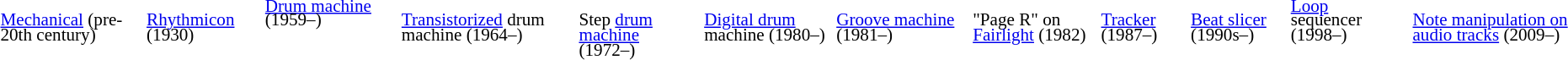<table style="margin:0;padding:0; font-size:88%;line-height:1.8ex;">
<tr style="vertical-align:top;">
<td><br><br><a href='#'>Mechanical</a> (pre-20th century)</td>
<td><br><br><br></td>
<td><br><br><a href='#'>Rhythmicon</a> (1930)</td>
<td><br><br><br></td>
<td style="width:100px;"><div></div><br><a href='#'>Drum machine</a> <br>(1959–)</td>
<td><br><br><br></td>
<td><div></div><br><br><a href='#'>Transistorized</a> drum machine (1964–)</td>
<td><br><br><br></td>
<td><br><br>Step <a href='#'>drum machine</a> (1972–)</td>
<td><br><br><br></td>
<td><br><br><a href='#'>Digital drum</a> machine (1980–)</td>
<td><br><br><br></td>
<td style="width:100px;"><br><br><a href='#'>Groove machine</a> (1981–)</td>
<td><br><br><br></td>
<td><br><br>"Page R" on <a href='#'>Fairlight</a> (1982)</td>
<td><br><br><br></td>
<td><br><br><a href='#'>Tracker</a> (1987–)</td>
<td><br><br><br></td>
<td><br><br><a href='#'>Beat slicer</a> (1990s–)</td>
<td><br><a href='#'>Loop</a> sequencer (1998–)</td>
<td><br><br><br></td>
<td style="width:140px;"><br><br><a href='#'>Note manipulation on audio tracks</a> (2009–)</td>
</tr>
</table>
